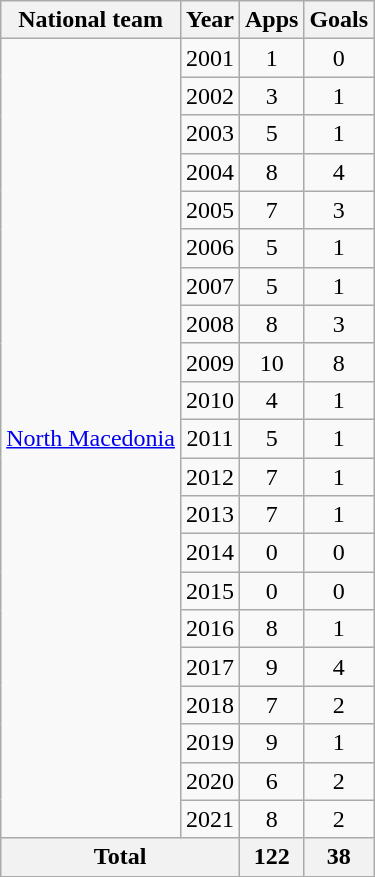<table class="wikitable" style="text-align:center">
<tr>
<th>National team</th>
<th>Year</th>
<th>Apps</th>
<th>Goals</th>
</tr>
<tr>
<td rowspan="21"><a href='#'>North Macedonia</a></td>
<td>2001</td>
<td>1</td>
<td>0</td>
</tr>
<tr>
<td>2002</td>
<td>3</td>
<td>1</td>
</tr>
<tr>
<td>2003</td>
<td>5</td>
<td>1</td>
</tr>
<tr>
<td>2004</td>
<td>8</td>
<td>4</td>
</tr>
<tr>
<td>2005</td>
<td>7</td>
<td>3</td>
</tr>
<tr>
<td>2006</td>
<td>5</td>
<td>1</td>
</tr>
<tr>
<td>2007</td>
<td>5</td>
<td>1</td>
</tr>
<tr>
<td>2008</td>
<td>8</td>
<td>3</td>
</tr>
<tr>
<td>2009</td>
<td>10</td>
<td>8</td>
</tr>
<tr>
<td>2010</td>
<td>4</td>
<td>1</td>
</tr>
<tr>
<td>2011</td>
<td>5</td>
<td>1</td>
</tr>
<tr>
<td>2012</td>
<td>7</td>
<td>1</td>
</tr>
<tr>
<td>2013</td>
<td>7</td>
<td>1</td>
</tr>
<tr>
<td>2014</td>
<td>0</td>
<td>0</td>
</tr>
<tr>
<td>2015</td>
<td>0</td>
<td>0</td>
</tr>
<tr>
<td>2016</td>
<td>8</td>
<td>1</td>
</tr>
<tr>
<td>2017</td>
<td>9</td>
<td>4</td>
</tr>
<tr>
<td>2018</td>
<td>7</td>
<td>2</td>
</tr>
<tr>
<td>2019</td>
<td>9</td>
<td>1</td>
</tr>
<tr>
<td>2020</td>
<td>6</td>
<td>2</td>
</tr>
<tr>
<td>2021</td>
<td>8</td>
<td>2</td>
</tr>
<tr>
<th colspan="2">Total</th>
<th>122</th>
<th>38</th>
</tr>
</table>
